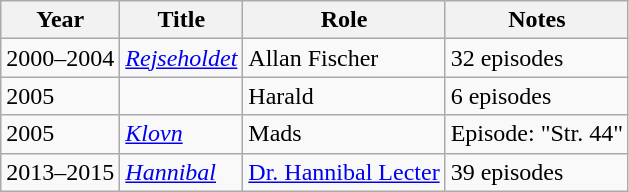<table class="wikitable sortable">
<tr>
<th>Year</th>
<th>Title</th>
<th>Role</th>
<th class="unsortable">Notes</th>
</tr>
<tr>
<td>2000–2004</td>
<td><em><a href='#'>Rejseholdet</a></em></td>
<td>Allan Fischer</td>
<td>32 episodes</td>
</tr>
<tr>
<td>2005</td>
<td><em></em></td>
<td>Harald</td>
<td>6 episodes</td>
</tr>
<tr>
<td>2005</td>
<td><em><a href='#'>Klovn</a></em></td>
<td>Mads</td>
<td>Episode: "Str. 44"</td>
</tr>
<tr>
<td>2013–2015</td>
<td><em><a href='#'>Hannibal</a></em></td>
<td><a href='#'>Dr. Hannibal Lecter</a></td>
<td>39 episodes</td>
</tr>
</table>
